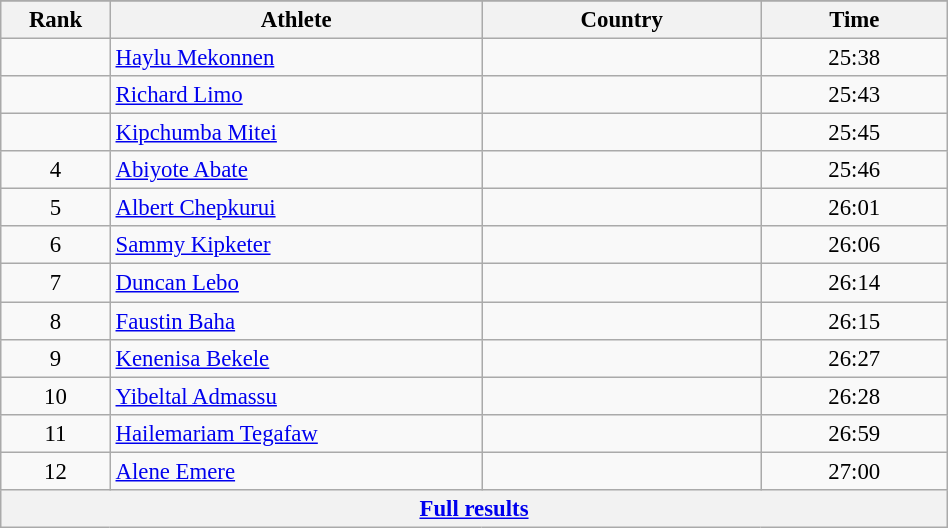<table class="wikitable sortable" style=" text-align:center; font-size:95%;" width="50%">
<tr>
</tr>
<tr>
<th width=5%>Rank</th>
<th width=20%>Athlete</th>
<th width=15%>Country</th>
<th width=10%>Time</th>
</tr>
<tr>
<td align=center></td>
<td align=left><a href='#'>Haylu Mekonnen</a></td>
<td align=left></td>
<td>25:38</td>
</tr>
<tr>
<td align=center></td>
<td align=left><a href='#'>Richard Limo</a></td>
<td align=left></td>
<td>25:43</td>
</tr>
<tr>
<td align=center></td>
<td align=left><a href='#'>Kipchumba Mitei</a></td>
<td align=left></td>
<td>25:45</td>
</tr>
<tr>
<td align=center>4</td>
<td align=left><a href='#'>Abiyote Abate</a></td>
<td align=left></td>
<td>25:46</td>
</tr>
<tr>
<td align=center>5</td>
<td align=left><a href='#'>Albert Chepkurui</a></td>
<td align=left></td>
<td>26:01</td>
</tr>
<tr>
<td align=center>6</td>
<td align=left><a href='#'>Sammy Kipketer</a></td>
<td align=left></td>
<td>26:06</td>
</tr>
<tr>
<td align=center>7</td>
<td align=left><a href='#'>Duncan Lebo</a></td>
<td align=left></td>
<td>26:14</td>
</tr>
<tr>
<td align=center>8</td>
<td align=left><a href='#'>Faustin Baha</a></td>
<td align=left></td>
<td>26:15</td>
</tr>
<tr>
<td align=center>9</td>
<td align=left><a href='#'>Kenenisa Bekele</a></td>
<td align=left></td>
<td>26:27</td>
</tr>
<tr>
<td align=center>10</td>
<td align=left><a href='#'>Yibeltal Admassu</a></td>
<td align=left></td>
<td>26:28</td>
</tr>
<tr>
<td align=center>11</td>
<td align=left><a href='#'>Hailemariam Tegafaw</a></td>
<td align=left></td>
<td>26:59</td>
</tr>
<tr>
<td align=center>12</td>
<td align=left><a href='#'>Alene Emere</a></td>
<td align=left></td>
<td>27:00</td>
</tr>
<tr class="sortbottom">
<th colspan=4 align=center><a href='#'>Full results</a></th>
</tr>
</table>
